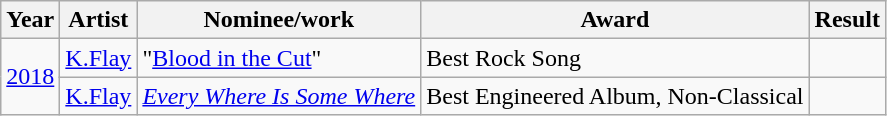<table class="wikitable">
<tr>
<th>Year</th>
<th>Artist</th>
<th>Nominee/work</th>
<th>Award</th>
<th>Result</th>
</tr>
<tr>
<td rowspan="2"><a href='#'>2018</a></td>
<td><a href='#'>K.Flay</a></td>
<td>"<a href='#'>Blood in the Cut</a>"</td>
<td>Best Rock Song</td>
<td></td>
</tr>
<tr>
<td><a href='#'>K.Flay</a></td>
<td><em><a href='#'>Every Where Is Some Where</a></em></td>
<td>Best Engineered Album, Non-Classical</td>
<td></td>
</tr>
</table>
